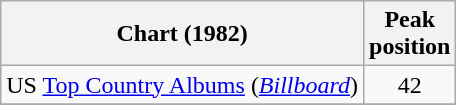<table class="wikitable sortable">
<tr>
<th align="left">Chart (1982)</th>
<th align="center">Peak<br>position</th>
</tr>
<tr>
<td align="left">US <a href='#'>Top Country Albums</a> (<em><a href='#'>Billboard</a></em>)</td>
<td align="center">42</td>
</tr>
<tr>
</tr>
</table>
